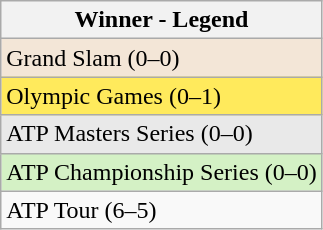<table class="wikitable sortable mw-collapsible mw-collapsed">
<tr>
<th>Winner - Legend</th>
</tr>
<tr bgcolor="#f3e6d7">
<td>Grand Slam (0–0)</td>
</tr>
<tr bgcolor="#ffea5c">
<td>Olympic Games (0–1)</td>
</tr>
<tr bgcolor="#e9e9e9">
<td>ATP Masters Series (0–0)</td>
</tr>
<tr bgcolor="#d4f1c5">
<td>ATP Championship Series (0–0)</td>
</tr>
<tr bgcolor=>
<td>ATP Tour (6–5)</td>
</tr>
</table>
